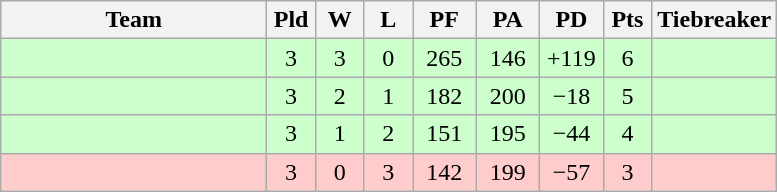<table class="wikitable" style="text-align:center;">
<tr>
<th width=170>Team</th>
<th width=25>Pld</th>
<th width=25>W</th>
<th width=25>L</th>
<th width=35>PF</th>
<th width=35>PA</th>
<th width=35>PD</th>
<th width=25>Pts</th>
<th width=50>Tiebreaker</th>
</tr>
<tr bgcolor=ccffcc>
<td align="left"></td>
<td>3</td>
<td>3</td>
<td>0</td>
<td>265</td>
<td>146</td>
<td>+119</td>
<td>6</td>
<td></td>
</tr>
<tr bgcolor=ccffcc>
<td align="left"></td>
<td>3</td>
<td>2</td>
<td>1</td>
<td>182</td>
<td>200</td>
<td>−18</td>
<td>5</td>
<td></td>
</tr>
<tr bgcolor=ccffcc>
<td align="left"></td>
<td>3</td>
<td>1</td>
<td>2</td>
<td>151</td>
<td>195</td>
<td>−44</td>
<td>4</td>
<td></td>
</tr>
<tr bgcolor=ffcccc>
<td align="left"></td>
<td>3</td>
<td>0</td>
<td>3</td>
<td>142</td>
<td>199</td>
<td>−57</td>
<td>3</td>
<td></td>
</tr>
</table>
